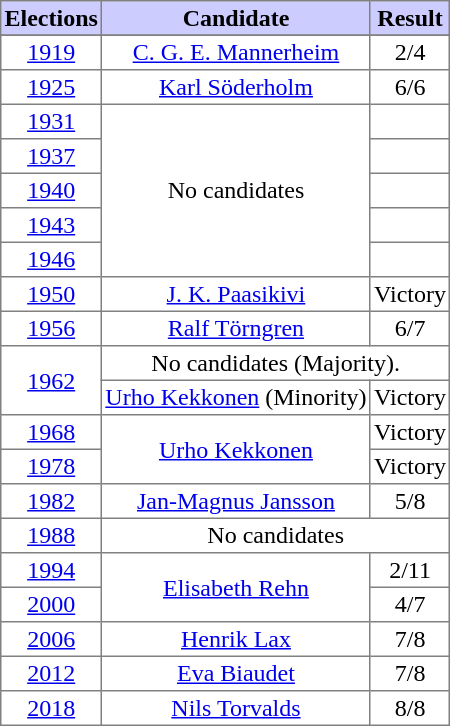<table class="toccolours" border=1 cellspacing=0 cellpadding=2 style="text-align:center; border-collapse:collapse;">
<tr style="background:#ccccff">
<th>Elections</th>
<th>Candidate</th>
<th>Result</th>
</tr>
<tr style="background:#ccccff">
</tr>
<tr>
<td><a href='#'>1919</a></td>
<td><a href='#'>C. G. E. Mannerheim</a></td>
<td>2/4</td>
</tr>
<tr>
<td><a href='#'>1925</a></td>
<td><a href='#'>Karl Söderholm</a></td>
<td>6/6</td>
</tr>
<tr>
<td><a href='#'>1931</a></td>
<td rowspan=5>No candidates</td>
</tr>
<tr>
<td><a href='#'>1937</a></td>
<td></td>
</tr>
<tr>
<td><a href='#'>1940</a></td>
<td></td>
</tr>
<tr>
<td><a href='#'>1943</a></td>
<td></td>
</tr>
<tr>
<td><a href='#'>1946</a></td>
<td></td>
</tr>
<tr>
<td><a href='#'>1950</a></td>
<td><a href='#'>J. K. Paasikivi</a></td>
<td>Victory</td>
</tr>
<tr>
<td><a href='#'>1956</a></td>
<td><a href='#'>Ralf Törngren</a></td>
<td>6/7</td>
</tr>
<tr>
<td rowspan=2><a href='#'>1962</a></td>
<td colspan=2>No candidates (Majority).</td>
</tr>
<tr>
<td><a href='#'>Urho Kekkonen</a> (Minority)</td>
<td>Victory</td>
</tr>
<tr>
<td><a href='#'>1968</a></td>
<td rowspan=2><a href='#'>Urho Kekkonen</a></td>
<td>Victory</td>
</tr>
<tr>
<td><a href='#'>1978</a></td>
<td>Victory</td>
</tr>
<tr>
<td><a href='#'>1982</a></td>
<td><a href='#'>Jan-Magnus Jansson</a></td>
<td>5/8</td>
</tr>
<tr>
<td><a href='#'>1988</a></td>
<td colspan=2>No candidates</td>
</tr>
<tr>
<td><a href='#'>1994</a></td>
<td rowspan=2><a href='#'>Elisabeth Rehn</a></td>
<td>2/11</td>
</tr>
<tr>
<td><a href='#'>2000</a></td>
<td>4/7</td>
</tr>
<tr>
<td><a href='#'>2006</a></td>
<td><a href='#'>Henrik Lax</a></td>
<td>7/8</td>
</tr>
<tr>
<td><a href='#'>2012</a></td>
<td><a href='#'>Eva Biaudet</a></td>
<td>7/8</td>
</tr>
<tr>
<td><a href='#'>2018</a></td>
<td><a href='#'>Nils Torvalds</a></td>
<td>8/8</td>
</tr>
</table>
